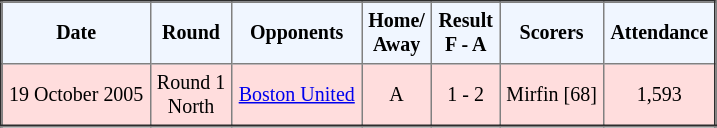<table border="2" cellpadding="4" style="border-collapse:collapse; text-align:center; font-size:smaller;">
<tr style="background:#f0f6ff;">
<th><strong>Date</strong></th>
<th><strong>Round</strong></th>
<th><strong>Opponents</strong></th>
<th><strong>Home/<br>Away</strong></th>
<th><strong>Result<br>F - A</strong></th>
<th><strong>Scorers</strong></th>
<th><strong>Attendance</strong></th>
</tr>
<tr bgcolor="#ffdddd">
<td>19 October 2005</td>
<td>Round 1<br>North</td>
<td><a href='#'>Boston United</a></td>
<td>A</td>
<td>1 - 2</td>
<td>Mirfin [68]</td>
<td>1,593</td>
</tr>
</table>
